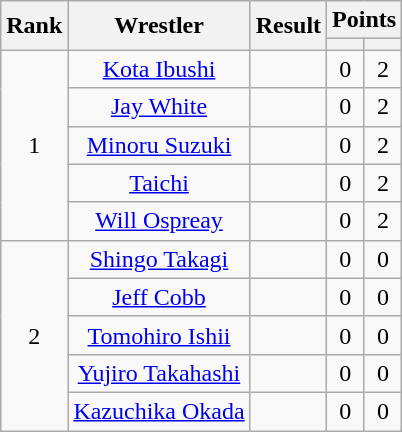<table class="wikitable mw-collapsible mw-collapsed" plainrowheaders sortable" style="text-align: center">
<tr>
<th scope="col" rowspan="2">Rank</th>
<th scope="col" rowspan="2">Wrestler</th>
<th scope="col" rowspan="2">Result</th>
<th scope="col" colspan="2">Points</th>
</tr>
<tr>
<th></th>
<th></th>
</tr>
<tr>
<td rowspan="5">1</td>
<td><a href='#'>Kota Ibushi</a></td>
<td></td>
<td>0</td>
<td>2</td>
</tr>
<tr>
<td><a href='#'>Jay White</a></td>
<td></td>
<td>0</td>
<td>2</td>
</tr>
<tr>
<td><a href='#'>Minoru Suzuki</a></td>
<td></td>
<td>0</td>
<td>2</td>
</tr>
<tr>
<td><a href='#'>Taichi</a></td>
<td></td>
<td>0</td>
<td>2</td>
</tr>
<tr>
<td><a href='#'>Will Ospreay</a></td>
<td></td>
<td>0</td>
<td>2</td>
</tr>
<tr>
<td rowspan="5">2</td>
<td><a href='#'>Shingo Takagi</a></td>
<td></td>
<td>0</td>
<td>0</td>
</tr>
<tr>
<td><a href='#'>Jeff Cobb</a></td>
<td></td>
<td>0</td>
<td>0</td>
</tr>
<tr>
<td><a href='#'>Tomohiro Ishii</a></td>
<td></td>
<td>0</td>
<td>0</td>
</tr>
<tr>
<td><a href='#'>Yujiro Takahashi</a></td>
<td></td>
<td>0</td>
<td>0</td>
</tr>
<tr>
<td><a href='#'>Kazuchika Okada</a></td>
<td></td>
<td>0</td>
<td>0</td>
</tr>
</table>
